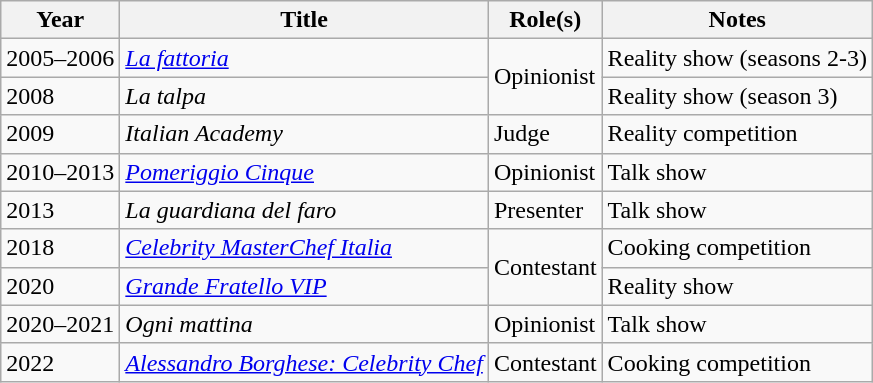<table class="wikitable plainrowheaders sortable">
<tr>
<th scope="col">Year</th>
<th scope="col">Title</th>
<th scope="col">Role(s)</th>
<th scope="col" class="unsortable">Notes</th>
</tr>
<tr>
<td>2005–2006</td>
<td><em><a href='#'>La fattoria</a></em></td>
<td rowspan=2>Opinionist</td>
<td>Reality show (seasons 2-3)</td>
</tr>
<tr>
<td>2008</td>
<td><em>La talpa</em></td>
<td>Reality show (season 3)</td>
</tr>
<tr>
<td>2009</td>
<td><em>Italian Academy</em></td>
<td>Judge</td>
<td>Reality competition</td>
</tr>
<tr>
<td>2010–2013</td>
<td><em><a href='#'>Pomeriggio Cinque</a></em></td>
<td>Opinionist</td>
<td>Talk show</td>
</tr>
<tr>
<td>2013</td>
<td><em>La guardiana del faro</em></td>
<td>Presenter</td>
<td>Talk show</td>
</tr>
<tr>
<td>2018</td>
<td><em><a href='#'>Celebrity MasterChef Italia</a></em></td>
<td rowspan=2>Contestant</td>
<td>Cooking competition</td>
</tr>
<tr>
<td>2020</td>
<td><em><a href='#'>Grande Fratello VIP</a></em></td>
<td>Reality show</td>
</tr>
<tr>
<td>2020–2021</td>
<td><em>Ogni mattina</em></td>
<td>Opinionist</td>
<td>Talk show</td>
</tr>
<tr>
<td>2022</td>
<td><em><a href='#'>Alessandro Borghese: Celebrity Chef</a></em></td>
<td>Contestant</td>
<td>Cooking competition</td>
</tr>
</table>
